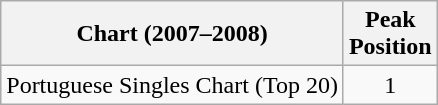<table class="wikitable">
<tr>
<th align="center">Chart (2007–2008)</th>
<th align="left">Peak<br>Position</th>
</tr>
<tr>
<td align="left">Portuguese Singles Chart (Top 20)</td>
<td align="center">1</td>
</tr>
</table>
